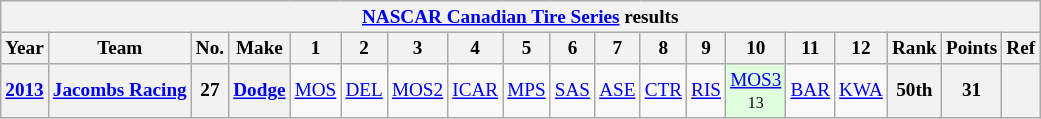<table class="wikitable" style="text-align:center; font-size:80%">
<tr>
<th colspan=45><a href='#'>NASCAR Canadian Tire Series</a> results</th>
</tr>
<tr>
<th>Year</th>
<th>Team</th>
<th>No.</th>
<th>Make</th>
<th>1</th>
<th>2</th>
<th>3</th>
<th>4</th>
<th>5</th>
<th>6</th>
<th>7</th>
<th>8</th>
<th>9</th>
<th>10</th>
<th>11</th>
<th>12</th>
<th>Rank</th>
<th>Points</th>
<th>Ref</th>
</tr>
<tr>
<th><a href='#'>2013</a></th>
<th><a href='#'>Jacombs Racing</a></th>
<th>27</th>
<th><a href='#'>Dodge</a></th>
<td><a href='#'>MOS</a></td>
<td><a href='#'>DEL</a></td>
<td><a href='#'>MOS2</a></td>
<td><a href='#'>ICAR</a></td>
<td><a href='#'>MPS</a></td>
<td><a href='#'>SAS</a></td>
<td><a href='#'>ASE</a></td>
<td><a href='#'>CTR</a></td>
<td><a href='#'>RIS</a></td>
<td style="background:#DFFFDF;"><a href='#'>MOS3</a><br><small>13</small></td>
<td><a href='#'>BAR</a></td>
<td><a href='#'>KWA</a></td>
<th>50th</th>
<th>31</th>
<th></th>
</tr>
</table>
